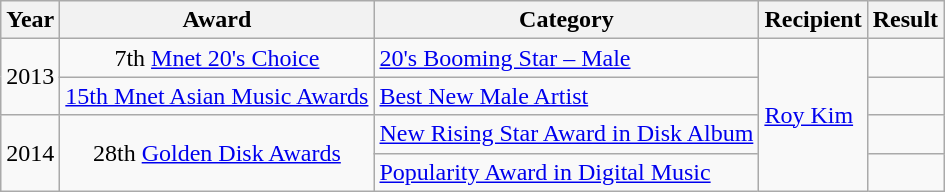<table class="wikitable">
<tr>
<th>Year</th>
<th>Award</th>
<th>Category</th>
<th>Recipient</th>
<th>Result</th>
</tr>
<tr>
<td rowspan="2">2013</td>
<td style="text-align:center;">7th <a href='#'>Mnet 20's Choice</a></td>
<td><a href='#'>20's Booming Star – Male</a></td>
<td rowspan="4"><a href='#'>Roy Kim</a></td>
<td></td>
</tr>
<tr>
<td style="text-align:center;"><a href='#'>15th Mnet Asian Music Awards</a></td>
<td><a href='#'>Best New Male Artist</a></td>
<td></td>
</tr>
<tr>
<td rowspan="3">2014</td>
<td style="text-align:center;" rowspan="2">28th <a href='#'>Golden Disk Awards</a></td>
<td><a href='#'>New Rising Star Award in Disk Album</a></td>
<td></td>
</tr>
<tr>
<td><a href='#'>Popularity Award in Digital Music</a></td>
<td></td>
</tr>
</table>
